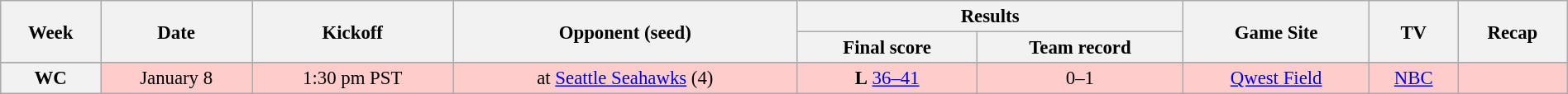<table class="wikitable" style="width:100%; margin:auto; font-size:95%;">
<tr>
<th rowspan="2"><strong>Week</strong></th>
<th rowspan="2">Date</th>
<th rowspan="2">Kickoff</th>
<th rowspan="2">Opponent (seed)</th>
<th colspan="2">Results</th>
<th rowspan="2">Game Site</th>
<th rowspan="2">TV</th>
<th rowspan="2">Recap</th>
</tr>
<tr>
<th>Final score</th>
<th>Team record</th>
</tr>
<tr>
</tr>
<tr style="background:#fcc;">
<th style="text-align:center;"><strong>WC</strong></th>
<td style="text-align:center;">January 8</td>
<td style="text-align:center;">1:30 pm PST</td>
<td style="text-align:center;">at <a href='#'>Seattle Seahawks</a> (4)</td>
<td style="text-align:center;"><strong>L</strong> <a href='#'>36–41</a></td>
<td style="text-align:center;">0–1</td>
<td style="text-align:center;"><a href='#'>Qwest Field</a></td>
<td style="text-align:center;"><a href='#'>NBC</a></td>
<td style="text-align:center;"></td>
</tr>
</table>
